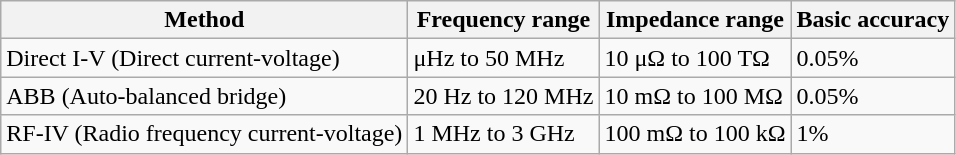<table class="wikitable">
<tr>
<th>Method</th>
<th>Frequency range</th>
<th>Impedance range</th>
<th>Basic accuracy</th>
</tr>
<tr>
<td>Direct I-V (Direct current-voltage)</td>
<td>μHz to 50 MHz</td>
<td>10 μΩ to 100 TΩ</td>
<td>0.05%</td>
</tr>
<tr>
<td>ABB (Auto-balanced bridge)</td>
<td>20 Hz to 120 MHz</td>
<td>10 mΩ to 100 MΩ</td>
<td>0.05%</td>
</tr>
<tr>
<td>RF-IV (Radio frequency current-voltage)</td>
<td>1 MHz to 3 GHz</td>
<td>100 mΩ to 100 kΩ</td>
<td>1%</td>
</tr>
</table>
